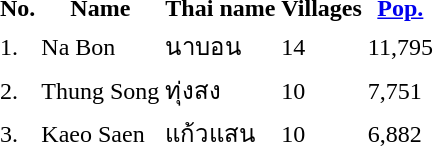<table>
<tr valign=top>
<td><br><table>
<tr>
<th>No.</th>
<th>Name</th>
<th>Thai name</th>
<th>Villages</th>
<th><a href='#'>Pop.</a></th>
</tr>
<tr>
<td>1.</td>
<td>Na Bon</td>
<td>นาบอน</td>
<td>14</td>
<td>11,795</td>
<td></td>
</tr>
<tr>
<td>2.</td>
<td>Thung Song</td>
<td>ทุ่งสง</td>
<td>10</td>
<td>7,751</td>
<td></td>
</tr>
<tr>
<td>3.</td>
<td>Kaeo Saen</td>
<td>แก้วแสน</td>
<td>10</td>
<td>6,882</td>
<td></td>
</tr>
</table>
</td>
<td> </td>
</tr>
</table>
